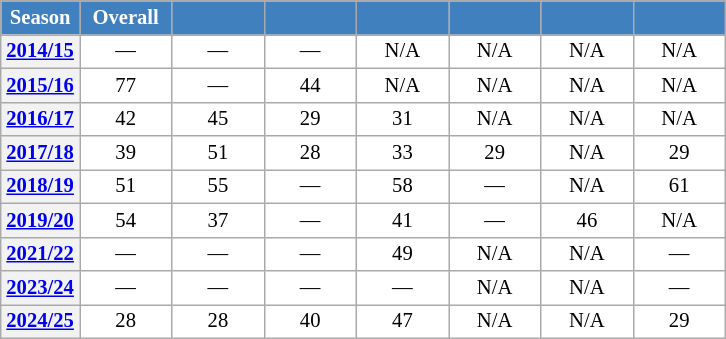<table class="wikitable plainrowheaders" style="background:#fff; font-size:86%; line-height:16px; border:gray solid 1px; border-collapse:collapse;">
<tr style="background:#ccc; text-align:center;">
<th style="background-color:#4180be; color:white; width:46px;">Season</th>
<th style="background-color:#4180be; color:white; width:55px;">Overall</th>
<th style="background-color:#4180be; color:white; width:55px;"></th>
<th style="background-color:#4180be; color:white; width:55px;"></th>
<th style="background-color:#4180be; color:white; width:55px;"></th>
<th style="background-color:#4180be; color:white; width:55px;"></th>
<th style="background-color:#4180be; color:white; width:55px;"></th>
<th style="background-color:#4180be; color:white; width:55px;"></th>
</tr>
<tr>
<th scope=row align=center><a href='#'>2014/15</a></th>
<td align=center>—</td>
<td align=center>—</td>
<td align=center>—</td>
<td align=center>N/A</td>
<td align=center>N/A</td>
<td align=center>N/A</td>
<td align=center>N/A</td>
</tr>
<tr>
<th scope=row align=center><a href='#'>2015/16</a></th>
<td align=center>77</td>
<td align=center>—</td>
<td align=center>44</td>
<td align=center>N/A</td>
<td align=center>N/A</td>
<td align=center>N/A</td>
<td align=center>N/A</td>
</tr>
<tr>
<th scope=row align=center><a href='#'>2016/17</a></th>
<td align=center>42</td>
<td align=center>45</td>
<td align=center>29</td>
<td align=center>31</td>
<td align=center>N/A</td>
<td align=center>N/A</td>
<td align=center>N/A</td>
</tr>
<tr>
<th scope=row align=center><a href='#'>2017/18</a></th>
<td align=center>39</td>
<td align=center>51</td>
<td align=center>28</td>
<td align=center>33</td>
<td align=center>29</td>
<td align=center>N/A</td>
<td align=center>29</td>
</tr>
<tr>
<th scope=row align=center><a href='#'>2018/19</a></th>
<td align=center>51</td>
<td align=center>55</td>
<td align=center>—</td>
<td align=center>58</td>
<td align=center>—</td>
<td align=center>N/A</td>
<td align=center>61</td>
</tr>
<tr>
<th scope=row align=center><a href='#'>2019/20</a></th>
<td align=center>54</td>
<td align=center>37</td>
<td align=center>—</td>
<td align=center>41</td>
<td align=center>—</td>
<td align=center>46</td>
<td align=center>N/A</td>
</tr>
<tr>
<th scope=row align=center><a href='#'>2021/22</a></th>
<td align=center>—</td>
<td align=center>—</td>
<td align=center>—</td>
<td align=center>49</td>
<td align=center>N/A</td>
<td align=center>N/A</td>
<td align=center>—</td>
</tr>
<tr>
<th scope=row align=center><a href='#'>2023/24</a></th>
<td align=center>—</td>
<td align=center>—</td>
<td align=center>—</td>
<td align=center>—</td>
<td align=center>N/A</td>
<td align=center>N/A</td>
<td align=center>—</td>
</tr>
<tr>
<th scope=row align=center><a href='#'>2024/25</a></th>
<td align=center>28</td>
<td align=center>28</td>
<td align=center>40</td>
<td align=center>47</td>
<td align=center>N/A</td>
<td align=center>N/A</td>
<td align=center>29</td>
</tr>
</table>
